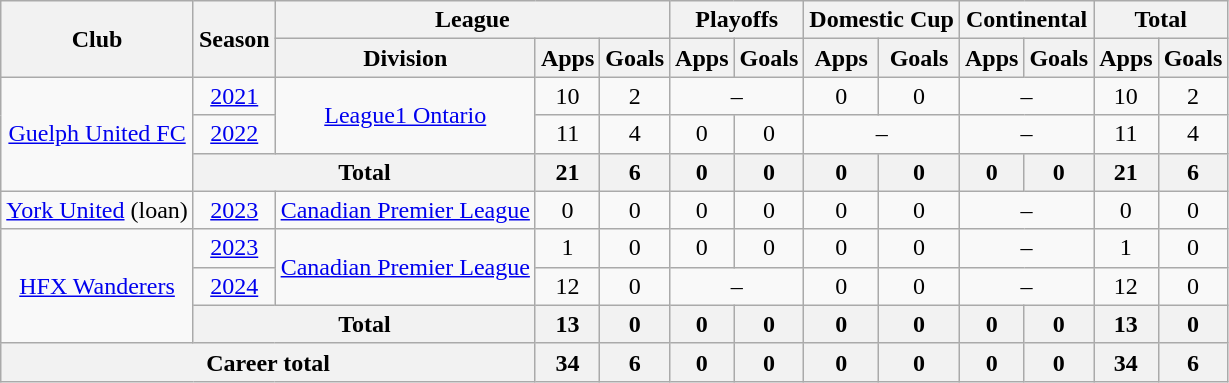<table class="wikitable" style="text-align: center">
<tr>
<th rowspan="2">Club</th>
<th rowspan="2">Season</th>
<th colspan="3">League</th>
<th colspan="2">Playoffs</th>
<th colspan="2">Domestic Cup</th>
<th colspan="2">Continental</th>
<th colspan="2">Total</th>
</tr>
<tr>
<th>Division</th>
<th>Apps</th>
<th>Goals</th>
<th>Apps</th>
<th>Goals</th>
<th>Apps</th>
<th>Goals</th>
<th>Apps</th>
<th>Goals</th>
<th>Apps</th>
<th>Goals</th>
</tr>
<tr>
<td rowspan=3><a href='#'>Guelph United FC</a></td>
<td><a href='#'>2021</a></td>
<td rowspan=2><a href='#'>League1 Ontario</a></td>
<td>10</td>
<td>2</td>
<td colspan="2">–</td>
<td>0</td>
<td>0</td>
<td colspan="2">–</td>
<td>10</td>
<td>2</td>
</tr>
<tr>
<td><a href='#'>2022</a></td>
<td>11</td>
<td>4</td>
<td>0</td>
<td>0</td>
<td colspan="2">–</td>
<td colspan="2">–</td>
<td>11</td>
<td>4</td>
</tr>
<tr>
<th colspan="2"><strong>Total</strong></th>
<th>21</th>
<th>6</th>
<th>0</th>
<th>0</th>
<th>0</th>
<th>0</th>
<th>0</th>
<th>0</th>
<th>21</th>
<th>6</th>
</tr>
<tr>
<td><a href='#'>York United</a> (loan)</td>
<td><a href='#'>2023</a></td>
<td><a href='#'>Canadian Premier League</a></td>
<td>0</td>
<td>0</td>
<td>0</td>
<td>0</td>
<td>0</td>
<td>0</td>
<td colspan="2">–</td>
<td>0</td>
<td>0</td>
</tr>
<tr>
<td rowspan=3><a href='#'>HFX Wanderers</a></td>
<td><a href='#'>2023</a></td>
<td rowspan=2><a href='#'>Canadian Premier League</a></td>
<td>1</td>
<td>0</td>
<td>0</td>
<td>0</td>
<td>0</td>
<td>0</td>
<td colspan="2">–</td>
<td>1</td>
<td>0</td>
</tr>
<tr>
<td><a href='#'>2024</a></td>
<td>12</td>
<td>0</td>
<td colspan="2">–</td>
<td>0</td>
<td>0</td>
<td colspan="2">–</td>
<td>12</td>
<td>0</td>
</tr>
<tr>
<th colspan="2"><strong>Total</strong></th>
<th>13</th>
<th>0</th>
<th>0</th>
<th>0</th>
<th>0</th>
<th>0</th>
<th>0</th>
<th>0</th>
<th>13</th>
<th>0</th>
</tr>
<tr>
<th colspan="3"><strong>Career total</strong></th>
<th>34</th>
<th>6</th>
<th>0</th>
<th>0</th>
<th>0</th>
<th>0</th>
<th>0</th>
<th>0</th>
<th>34</th>
<th>6</th>
</tr>
</table>
